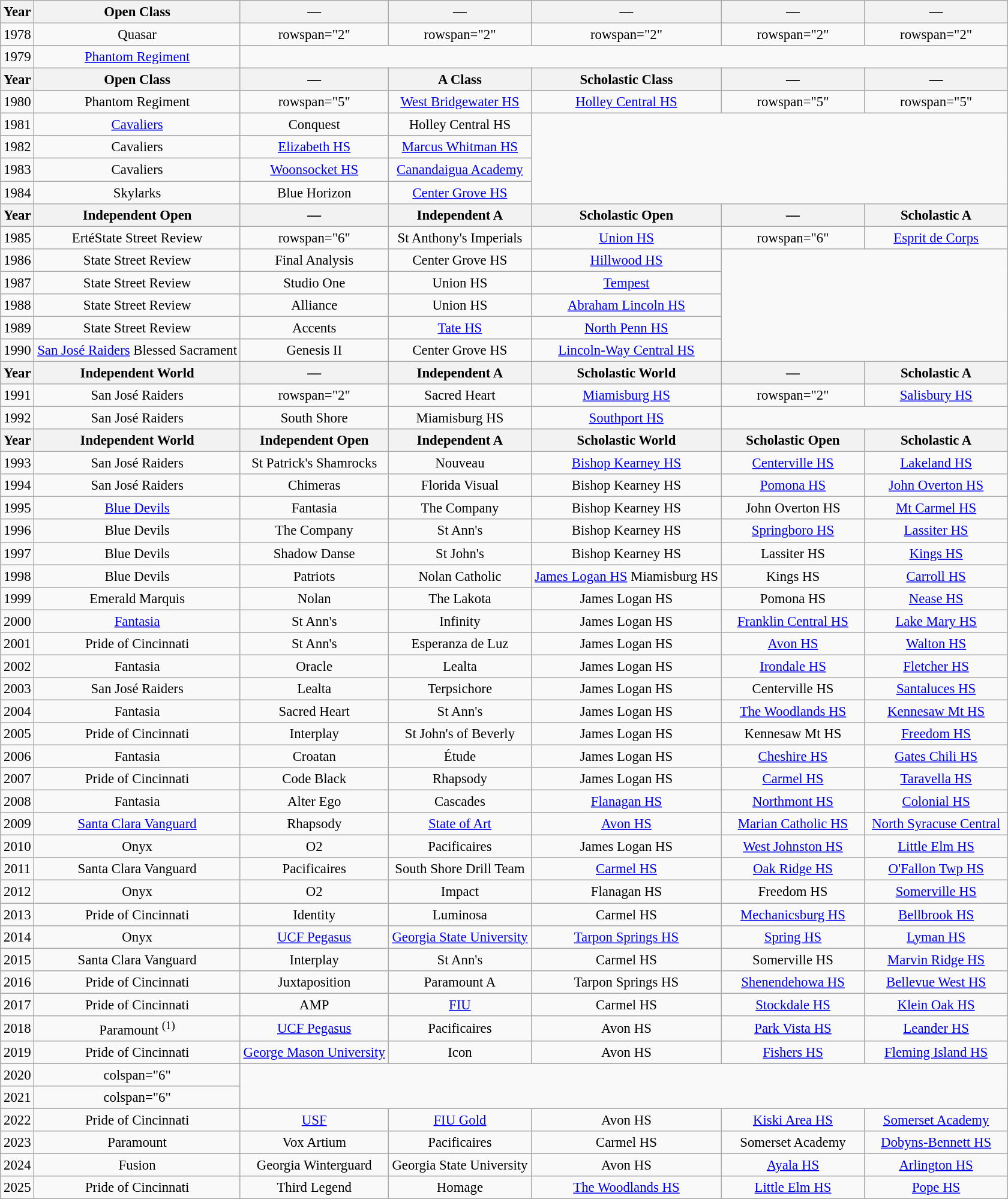<table class="wikitable" style="font-size: 95%; text-align:center;">
<tr>
<th>Year</th>
<th style="min-width: 10em;">Open Class</th>
<th style="min-width: 10em;">—</th>
<th style="min-width: 10em;">—</th>
<th style="min-width: 10em;">—</th>
<th style="min-width: 10em;">—</th>
<th style="min-width: 10em;">—</th>
</tr>
<tr>
<td>1978</td>
<td>Quasar</td>
<td>rowspan="2" </td>
<td>rowspan="2" </td>
<td>rowspan="2" </td>
<td>rowspan="2" </td>
<td>rowspan="2" </td>
</tr>
<tr>
<td>1979</td>
<td><a href='#'>Phantom Regiment</a> </td>
</tr>
<tr>
<th>Year</th>
<th>Open Class</th>
<th>—</th>
<th>A Class</th>
<th>Scholastic Class</th>
<th>—</th>
<th>—</th>
</tr>
<tr>
<td>1980</td>
<td>Phantom Regiment </td>
<td>rowspan="5" </td>
<td><a href='#'>West Bridgewater HS</a></td>
<td><a href='#'>Holley Central HS</a> </td>
<td>rowspan="5" </td>
<td>rowspan="5" </td>
</tr>
<tr>
<td>1981</td>
<td><a href='#'>Cavaliers</a> </td>
<td>Conquest</td>
<td>Holley Central HS </td>
</tr>
<tr>
<td>1982</td>
<td>Cavaliers </td>
<td><a href='#'>Elizabeth HS</a></td>
<td><a href='#'>Marcus Whitman HS</a></td>
</tr>
<tr>
<td>1983</td>
<td>Cavaliers </td>
<td><a href='#'>Woonsocket HS</a></td>
<td><a href='#'>Canandaigua Academy</a></td>
</tr>
<tr>
<td>1984</td>
<td>Skylarks</td>
<td>Blue Horizon</td>
<td><a href='#'>Center Grove HS</a> </td>
</tr>
<tr>
<th>Year</th>
<th>Independent Open</th>
<th>—</th>
<th>Independent A</th>
<th>Scholastic Open</th>
<th>—</th>
<th>Scholastic A</th>
</tr>
<tr>
<td>1985</td>
<td>Erté<em></em>State Street Review </td>
<td>rowspan="6" </td>
<td>St Anthony's Imperials</td>
<td><a href='#'>Union HS</a> </td>
<td>rowspan="6" </td>
<td><a href='#'>Esprit de Corps</a></td>
</tr>
<tr>
<td>1986</td>
<td>State Street Review </td>
<td>Final Analysis</td>
<td>Center Grove HS </td>
<td><a href='#'>Hillwood HS</a></td>
</tr>
<tr>
<td>1987</td>
<td>State Street Review </td>
<td>Studio One</td>
<td>Union HS </td>
<td><a href='#'>Tempest</a></td>
</tr>
<tr>
<td>1988</td>
<td>State Street Review </td>
<td>Alliance</td>
<td>Union HS </td>
<td><a href='#'>Abraham Lincoln HS</a></td>
</tr>
<tr>
<td>1989</td>
<td>State Street Review </td>
<td>Accents</td>
<td><a href='#'>Tate HS</a></td>
<td><a href='#'>North Penn HS</a></td>
</tr>
<tr>
<td>1990</td>
<td><a href='#'>San José Raiders</a> <em></em>Blessed Sacrament</td>
<td>Genesis II</td>
<td>Center Grove HS </td>
<td><a href='#'>Lincoln-Way Central HS</a></td>
</tr>
<tr>
<th>Year</th>
<th>Independent World</th>
<th>—</th>
<th>Independent A</th>
<th>Scholastic World</th>
<th>—</th>
<th>Scholastic A</th>
</tr>
<tr>
<td>1991</td>
<td>San José Raiders </td>
<td>rowspan="2" </td>
<td>Sacred Heart</td>
<td><a href='#'>Miamisburg HS</a> </td>
<td>rowspan="2" </td>
<td><a href='#'>Salisbury HS</a></td>
</tr>
<tr>
<td>1992</td>
<td>San José Raiders </td>
<td>South Shore </td>
<td>Miamisburg HS </td>
<td><a href='#'>Southport HS</a></td>
</tr>
<tr>
<th>Year</th>
<th>Independent World</th>
<th>Independent Open</th>
<th>Independent A</th>
<th>Scholastic World</th>
<th>Scholastic Open</th>
<th>Scholastic A</th>
</tr>
<tr>
<td>1993</td>
<td>San José Raiders </td>
<td>St Patrick's Shamrocks</td>
<td>Nouveau</td>
<td><a href='#'>Bishop Kearney HS</a> </td>
<td><a href='#'>Centerville HS</a> </td>
<td><a href='#'>Lakeland HS</a></td>
</tr>
<tr>
<td>1994</td>
<td>San José Raiders </td>
<td>Chimeras</td>
<td>Florida Visual</td>
<td>Bishop Kearney HS </td>
<td><a href='#'>Pomona HS</a> </td>
<td><a href='#'>John Overton HS</a></td>
</tr>
<tr>
<td>1995</td>
<td><a href='#'>Blue Devils</a> </td>
<td>Fantasia</td>
<td>The Company</td>
<td>Bishop Kearney HS </td>
<td>John Overton HS</td>
<td><a href='#'>Mt Carmel HS</a></td>
</tr>
<tr>
<td>1996</td>
<td>Blue Devils </td>
<td>The Company</td>
<td>St Ann's </td>
<td>Bishop Kearney HS </td>
<td><a href='#'>Springboro HS</a></td>
<td><a href='#'>Lassiter HS</a></td>
</tr>
<tr>
<td>1997</td>
<td>Blue Devils </td>
<td>Shadow Danse</td>
<td>St John's</td>
<td>Bishop Kearney HS </td>
<td>Lassiter HS</td>
<td><a href='#'>Kings HS</a></td>
</tr>
<tr>
<td>1998</td>
<td>Blue Devils </td>
<td>Patriots</td>
<td>Nolan Catholic</td>
<td><a href='#'>James Logan HS</a> <em></em>Miamisburg HS </td>
<td>Kings HS</td>
<td><a href='#'>Carroll HS</a></td>
</tr>
<tr>
<td>1999</td>
<td>Emerald Marquis</td>
<td>Nolan</td>
<td>The Lakota</td>
<td>James Logan HS </td>
<td>Pomona HS </td>
<td><a href='#'>Nease HS</a></td>
</tr>
<tr>
<td>2000</td>
<td><a href='#'>Fantasia</a> </td>
<td>St Ann's </td>
<td>Infinity</td>
<td>James Logan HS </td>
<td><a href='#'>Franklin Central HS</a></td>
<td><a href='#'>Lake Mary HS</a></td>
</tr>
<tr>
<td>2001</td>
<td>Pride of Cincinnati </td>
<td>St Ann's </td>
<td>Esperanza de Luz</td>
<td>James Logan HS </td>
<td><a href='#'>Avon HS</a></td>
<td><a href='#'>Walton HS</a></td>
</tr>
<tr>
<td>2002</td>
<td>Fantasia </td>
<td>Oracle</td>
<td>Lealta</td>
<td>James Logan HS </td>
<td><a href='#'>Irondale HS</a></td>
<td><a href='#'>Fletcher HS</a></td>
</tr>
<tr>
<td>2003</td>
<td>San José Raiders </td>
<td>Lealta</td>
<td>Terpsichore</td>
<td>James Logan HS </td>
<td>Centerville HS </td>
<td><a href='#'>Santaluces HS</a></td>
</tr>
<tr>
<td>2004</td>
<td>Fantasia </td>
<td>Sacred Heart</td>
<td>St Ann's </td>
<td>James Logan HS </td>
<td><a href='#'>The Woodlands HS</a></td>
<td><a href='#'>Kennesaw Mt HS</a></td>
</tr>
<tr>
<td>2005</td>
<td>Pride of Cincinnati </td>
<td>Interplay </td>
<td>St John's of Beverly</td>
<td>James Logan HS </td>
<td>Kennesaw Mt HS</td>
<td><a href='#'>Freedom HS</a></td>
</tr>
<tr>
<td>2006</td>
<td>Fantasia </td>
<td>Croatan</td>
<td>Étude</td>
<td>James Logan HS </td>
<td><a href='#'>Cheshire HS</a></td>
<td><a href='#'>Gates Chili HS</a></td>
</tr>
<tr>
<td>2007</td>
<td>Pride of Cincinnati </td>
<td>Code Black</td>
<td>Rhapsody</td>
<td>James Logan HS </td>
<td><a href='#'>Carmel HS</a></td>
<td><a href='#'>Taravella HS</a></td>
</tr>
<tr>
<td>2008</td>
<td>Fantasia </td>
<td>Alter Ego</td>
<td>Cascades</td>
<td><a href='#'>Flanagan HS</a> </td>
<td><a href='#'>Northmont HS</a></td>
<td><a href='#'>Colonial HS</a></td>
</tr>
<tr>
<td>2009</td>
<td><a href='#'>Santa Clara Vanguard</a> </td>
<td>Rhapsody</td>
<td><a href='#'>State of Art</a></td>
<td><a href='#'>Avon HS</a> </td>
<td><a href='#'>Marian Catholic HS</a></td>
<td><a href='#'>North Syracuse Central</a></td>
</tr>
<tr>
<td>2010</td>
<td>Onyx </td>
<td>O2 </td>
<td>Pacificaires </td>
<td>James Logan HS </td>
<td><a href='#'>West Johnston HS</a></td>
<td><a href='#'>Little Elm HS</a></td>
</tr>
<tr>
<td>2011</td>
<td>Santa Clara Vanguard </td>
<td>Pacificaires<small></small></td>
<td>South Shore Drill Team </td>
<td><a href='#'>Carmel HS</a> </td>
<td><a href='#'>Oak Ridge HS</a></td>
<td><a href='#'>O'Fallon Twp HS</a></td>
</tr>
<tr>
<td>2012</td>
<td>Onyx </td>
<td>O2 </td>
<td>Impact</td>
<td>Flanagan HS </td>
<td>Freedom HS</td>
<td><a href='#'>Somerville HS</a></td>
</tr>
<tr>
<td>2013</td>
<td>Pride of Cincinnati </td>
<td>Identity</td>
<td>Luminosa</td>
<td>Carmel HS </td>
<td><a href='#'>Mechanicsburg HS</a></td>
<td><a href='#'>Bellbrook HS</a></td>
</tr>
<tr>
<td>2014</td>
<td>Onyx </td>
<td><a href='#'>UCF Pegasus</a></td>
<td><a href='#'>Georgia State University</a></td>
<td><a href='#'>Tarpon Springs HS</a> </td>
<td><a href='#'>Spring HS</a></td>
<td><a href='#'>Lyman HS</a></td>
</tr>
<tr>
<td>2015</td>
<td>Santa Clara Vanguard </td>
<td>Interplay </td>
<td>St Ann's </td>
<td>Carmel HS </td>
<td>Somerville HS</td>
<td><a href='#'>Marvin Ridge HS</a></td>
</tr>
<tr>
<td>2016</td>
<td>Pride of Cincinnati </td>
<td>Juxtaposition</td>
<td>Paramount A</td>
<td>Tarpon Springs HS </td>
<td><a href='#'>Shenendehowa HS</a></td>
<td><a href='#'>Bellevue West HS</a></td>
</tr>
<tr>
<td>2017</td>
<td>Pride of Cincinnati </td>
<td>AMP</td>
<td><a href='#'>FIU</a> </td>
<td>Carmel HS </td>
<td><a href='#'>Stockdale HS</a></td>
<td><a href='#'>Klein Oak HS</a></td>
</tr>
<tr>
<td>2018</td>
<td>Paramount <sup>(1)</sup></td>
<td><a href='#'>UCF Pegasus</a> </td>
<td>Pacificaires </td>
<td>Avon HS </td>
<td><a href='#'>Park Vista HS</a></td>
<td><a href='#'>Leander HS</a></td>
</tr>
<tr>
<td>2019</td>
<td>Pride of Cincinnati </td>
<td><a href='#'>George Mason University</a></td>
<td>Icon</td>
<td>Avon HS </td>
<td><a href='#'>Fishers HS</a></td>
<td><a href='#'>Fleming Island HS</a></td>
</tr>
<tr>
<td>2020</td>
<td>colspan="6" </td>
</tr>
<tr>
<td>2021</td>
<td>colspan="6" </td>
</tr>
<tr>
<td>2022</td>
<td>Pride of Cincinnati </td>
<td><a href='#'>USF</a></td>
<td><a href='#'>FIU Gold</a> </td>
<td>Avon HS </td>
<td><a href='#'>Kiski Area HS</a></td>
<td><a href='#'>Somerset Academy</a></td>
</tr>
<tr>
<td>2023</td>
<td>Paramount </td>
<td>Vox Artium</td>
<td>Pacificaires </td>
<td>Carmel HS </td>
<td>Somerset Academy</td>
<td><a href='#'>Dobyns-Bennett HS</a></td>
</tr>
<tr>
<td>2024</td>
<td>Fusion</td>
<td>Georgia Winterguard</td>
<td>Georgia State University </td>
<td>Avon HS </td>
<td><a href='#'>Ayala HS</a></td>
<td><a href='#'>Arlington HS</a></td>
</tr>
<tr>
<td>2025</td>
<td>Pride of Cincinnati </td>
<td>Third Legend</td>
<td>Homage</td>
<td><a href='#'>The Woodlands HS</a></td>
<td><a href='#'>Little Elm HS</a></td>
<td><a href='#'>Pope HS</a></td>
</tr>
</table>
